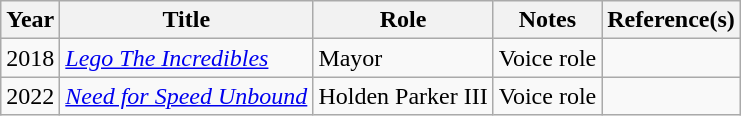<table class="wikitable">
<tr>
<th>Year</th>
<th>Title</th>
<th>Role</th>
<th>Notes</th>
<th>Reference(s)</th>
</tr>
<tr>
<td>2018</td>
<td><em><a href='#'>Lego The Incredibles</a></em></td>
<td>Mayor</td>
<td>Voice role</td>
<td></td>
</tr>
<tr>
<td>2022</td>
<td><em><a href='#'>Need for Speed Unbound</a></em></td>
<td>Holden Parker III</td>
<td>Voice role</td>
<td></td>
</tr>
</table>
